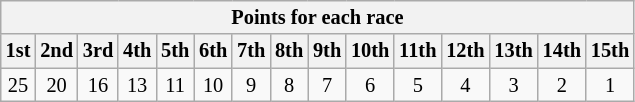<table class="wikitable" style="font-size: 85%">
<tr>
<th colspan="16">Points for each race</th>
</tr>
<tr>
<th>1st</th>
<th>2nd</th>
<th>3rd</th>
<th>4th</th>
<th>5th</th>
<th>6th</th>
<th>7th</th>
<th>8th</th>
<th>9th</th>
<th>10th</th>
<th>11th</th>
<th>12th</th>
<th>13th</th>
<th>14th</th>
<th>15th</th>
</tr>
<tr align="center">
<td>25</td>
<td>20</td>
<td>16</td>
<td>13</td>
<td>11</td>
<td>10</td>
<td>9</td>
<td>8</td>
<td>7</td>
<td>6</td>
<td>5</td>
<td>4</td>
<td>3</td>
<td>2</td>
<td>1</td>
</tr>
</table>
